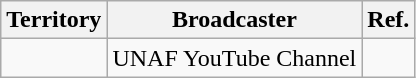<table class="wikitable">
<tr>
<th>Territory</th>
<th>Broadcaster</th>
<th>Ref.</th>
</tr>
<tr>
<td></td>
<td>UNAF YouTube Channel</td>
<td></td>
</tr>
</table>
